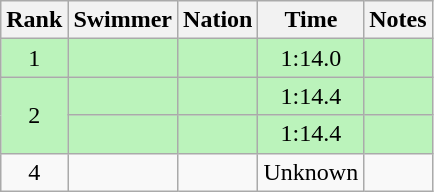<table class="wikitable sortable" style="text-align:center">
<tr>
<th>Rank</th>
<th>Swimmer</th>
<th>Nation</th>
<th>Time</th>
<th>Notes</th>
</tr>
<tr style="background:#bbf3bb;">
<td>1</td>
<td align=left></td>
<td align=left></td>
<td>1:14.0</td>
<td></td>
</tr>
<tr style="background:#bbf3bb;">
<td rowspan=2>2</td>
<td align=left></td>
<td align=left></td>
<td>1:14.4</td>
<td></td>
</tr>
<tr style="background:#bbf3bb;">
<td align=left></td>
<td align=left></td>
<td>1:14.4</td>
<td></td>
</tr>
<tr>
<td>4</td>
<td align=left></td>
<td align=left></td>
<td>Unknown</td>
<td></td>
</tr>
</table>
